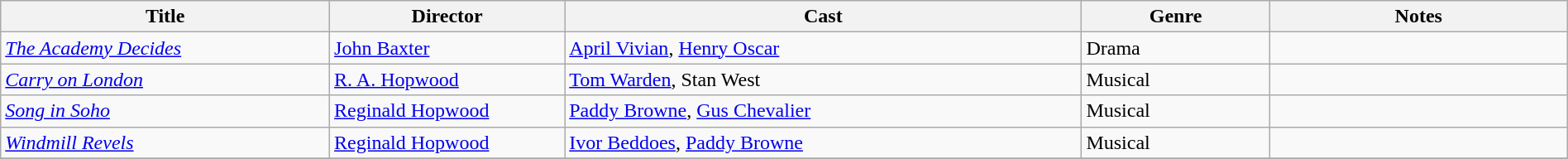<table class="wikitable" style="width:100%;">
<tr>
<th style="width:21%;">Title</th>
<th style="width:15%;">Director</th>
<th style="width:33%;">Cast</th>
<th style="width:12%;">Genre</th>
<th style="width:19%;">Notes</th>
</tr>
<tr>
<td><em><a href='#'>The Academy Decides</a></em></td>
<td><a href='#'>John Baxter</a></td>
<td><a href='#'>April Vivian</a>, <a href='#'>Henry Oscar</a></td>
<td>Drama</td>
<td></td>
</tr>
<tr>
<td><em><a href='#'>Carry on London</a></em></td>
<td><a href='#'>R. A. Hopwood</a></td>
<td><a href='#'>Tom Warden</a>, Stan West</td>
<td>Musical</td>
<td></td>
</tr>
<tr>
<td><em><a href='#'>Song in Soho</a></em></td>
<td><a href='#'>Reginald Hopwood</a></td>
<td><a href='#'>Paddy Browne</a>, <a href='#'>Gus Chevalier</a></td>
<td>Musical</td>
<td></td>
</tr>
<tr>
<td><em><a href='#'>Windmill Revels</a></em></td>
<td><a href='#'>Reginald Hopwood</a></td>
<td><a href='#'>Ivor Beddoes</a>, <a href='#'>Paddy Browne</a></td>
<td>Musical</td>
<td></td>
</tr>
<tr>
</tr>
</table>
